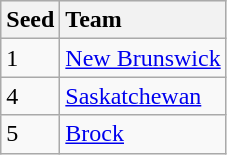<table class="wikitable sortable" style="text-align: center;">
<tr style="background:#efefef; text-align:center;">
<th style="text-align:left">Seed</th>
<th style="text-align:left">Team</th>
</tr>
<tr style="text-align:center">
<td style="text-align:left">1</td>
<td style="text-align:left"><a href='#'>New Brunswick</a></td>
</tr>
<tr style="text-align:center">
<td style="text-align:left">4</td>
<td style="text-align:left"><a href='#'>Saskatchewan</a></td>
</tr>
<tr style="text-align:center">
<td style="text-align:left">5</td>
<td style="text-align:left"><a href='#'>Brock</a></td>
</tr>
</table>
